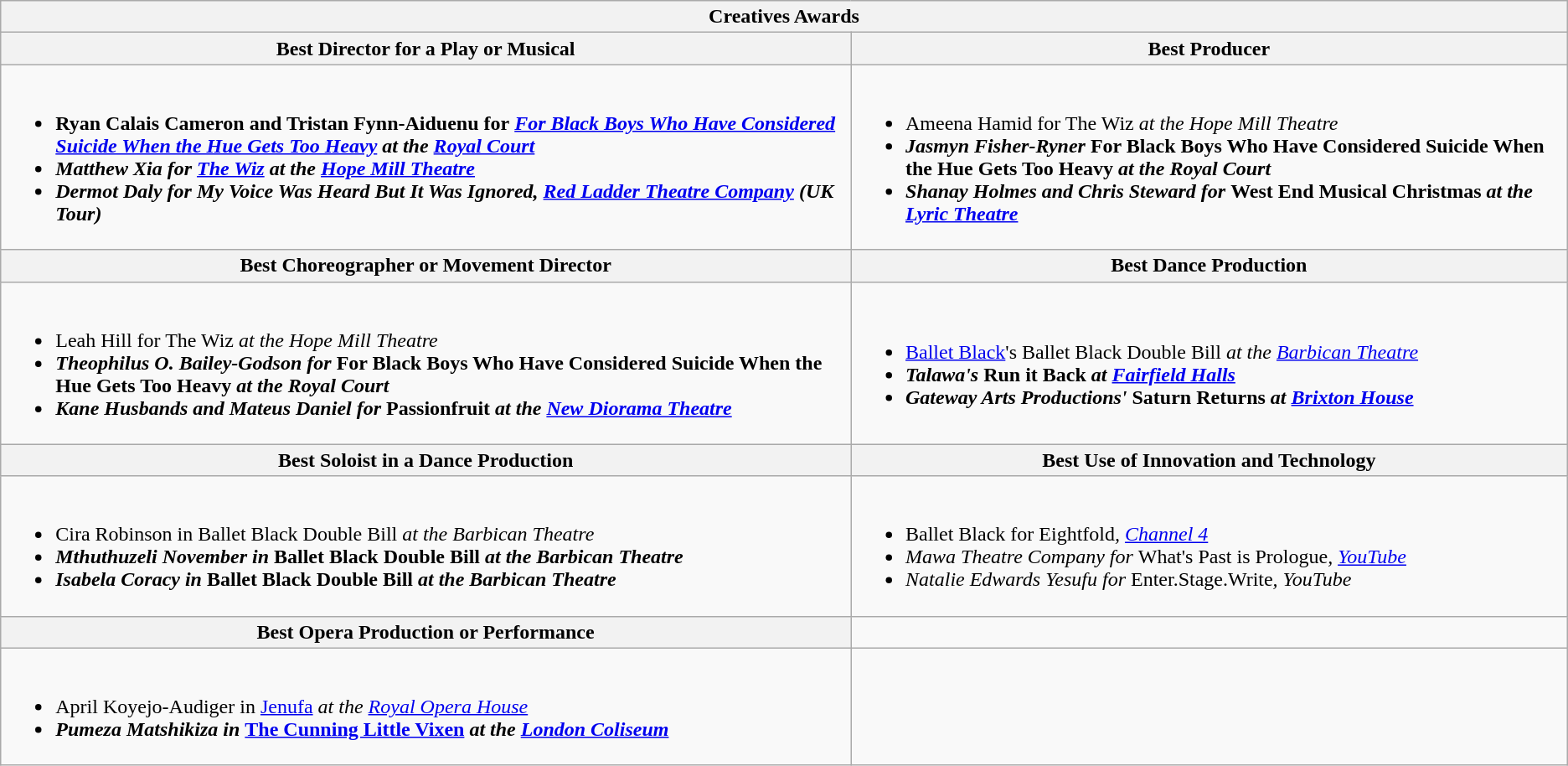<table class="wikitable">
<tr>
<th colspan="2">Creatives Awards</th>
</tr>
<tr>
<th>Best Director for a Play or Musical</th>
<th>Best Producer</th>
</tr>
<tr>
<td><br><ul><li><strong>Ryan Calais Cameron and Tristan Fynn-Aiduenu for</strong> <strong><em><a href='#'>For Black Boys Who Have Considered Suicide When the Hue Gets Too Heavy</a><em> at the <a href='#'>Royal Court</a><strong></li><li>Matthew Xia for </em><a href='#'>The Wiz</a><em> at the <a href='#'>Hope Mill Theatre</a></li><li>Dermot Daly for </em>My Voice Was Heard But It Was Ignored<em>, <a href='#'>Red Ladder Theatre Company</a> (UK Tour)</li></ul></td>
<td><br><ul><li></strong>Ameena Hamid for </em>The Wiz<em> at the Hope Mill Theatre<strong></li><li>Jasmyn Fisher-Ryner </em>For Black Boys Who Have Considered Suicide When the Hue Gets Too Heavy<em> at the Royal Court</li><li>Shanay Holmes and Chris Steward for </em>West End Musical Christmas<em> at the <a href='#'>Lyric Theatre</a></li></ul></td>
</tr>
<tr>
<th>Best Choreographer or Movement Director</th>
<th>Best Dance Production</th>
</tr>
<tr>
<td><br><ul><li></strong>Leah Hill for </em>The Wiz<em> at the Hope Mill Theatre<strong></li><li>Theophilus O. Bailey-Godson for </em>For Black Boys Who Have Considered Suicide When the Hue Gets Too Heavy<em> at the Royal Court</li><li>Kane Husbands and Mateus Daniel for </em>Passionfruit<em> at the <a href='#'>New Diorama Theatre</a></li></ul></td>
<td><br><ul><li></strong><a href='#'>Ballet Black</a>'s </em>Ballet Black Double Bill<em> at the <a href='#'>Barbican Theatre</a><strong></li><li>Talawa's </em>Run it Back<em> at <a href='#'>Fairfield Halls</a></li><li>Gateway Arts Productions' </em>Saturn Returns<em> at <a href='#'>Brixton House</a></li></ul></td>
</tr>
<tr>
<th>Best Soloist in a Dance Production</th>
<th>Best Use of Innovation and Technology</th>
</tr>
<tr>
<td><br><ul><li></strong>Cira Robinson in </em>Ballet Black Double Bill<em> at the Barbican Theatre<strong></li><li>Mthuthuzeli November in </em>Ballet Black Double Bill<em> at the Barbican Theatre</li><li>Isabela Coracy in </em>Ballet Black Double Bill<em> at the Barbican Theatre</li></ul></td>
<td><br><ul><li>Ballet Black for </em>Eightfold<em>, <a href='#'>Channel 4</a></li><li>Mawa Theatre Company for </em>What's Past is Prologue<em>, <a href='#'>YouTube</a></li><li>Natalie Edwards Yesufu for </em>Enter.Stage.Write<em>, YouTube</li></ul></td>
</tr>
<tr>
<th>Best Opera Production or Performance</th>
<td></td>
</tr>
<tr>
<td><br><ul><li></strong>April Koyejo-Audiger<strong> </strong>in </em><a href='#'>Jenufa</a><em> at the <a href='#'>Royal Opera House</a><strong></li><li>Pumeza Matshikiza in </em><a href='#'>The Cunning Little Vixen</a><em> at the <a href='#'>London Coliseum</a></li></ul></td>
<td></td>
</tr>
</table>
